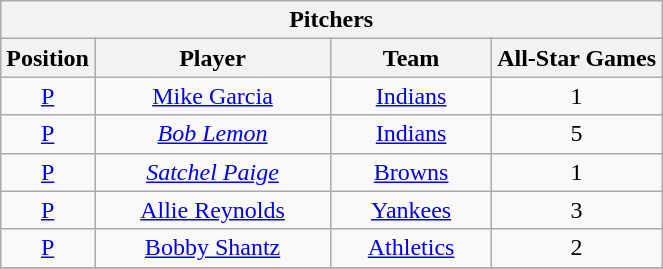<table class="wikitable" style="font-size: 100%; text-align:center;">
<tr>
<th colspan="4">Pitchers</th>
</tr>
<tr>
<th>Position</th>
<th width="150">Player</th>
<th width="100">Team</th>
<th>All-Star Games</th>
</tr>
<tr>
<td><a href='#'>P</a></td>
<td><a href='#'>Mike Garcia</a></td>
<td><a href='#'>Indians</a></td>
<td>1</td>
</tr>
<tr>
<td><a href='#'>P</a></td>
<td><em><a href='#'>Bob Lemon</a></em></td>
<td><a href='#'>Indians</a></td>
<td>5</td>
</tr>
<tr>
<td><a href='#'>P</a></td>
<td><em><a href='#'>Satchel Paige</a></em></td>
<td><a href='#'>Browns</a></td>
<td>1</td>
</tr>
<tr>
<td><a href='#'>P</a></td>
<td><a href='#'>Allie Reynolds</a></td>
<td><a href='#'>Yankees</a></td>
<td>3</td>
</tr>
<tr>
<td><a href='#'>P</a></td>
<td><a href='#'>Bobby Shantz</a></td>
<td><a href='#'>Athletics</a></td>
<td>2</td>
</tr>
<tr>
</tr>
</table>
